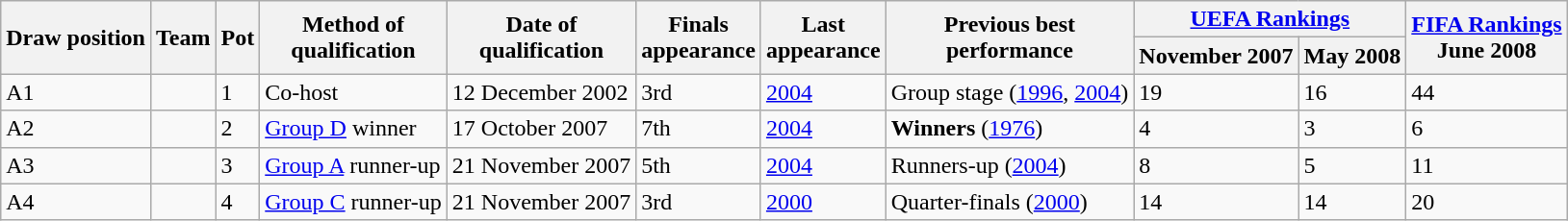<table class="wikitable sortable">
<tr>
<th rowspan="2">Draw position</th>
<th rowspan="2">Team</th>
<th rowspan="2">Pot</th>
<th rowspan="2">Method of<br>qualification</th>
<th rowspan="2">Date of<br>qualification</th>
<th rowspan="2" data-sort-type="number">Finals<br>appearance</th>
<th rowspan="2">Last<br>appearance</th>
<th rowspan="2">Previous best<br>performance</th>
<th colspan="2"><a href='#'>UEFA Rankings</a></th>
<th rowspan="2"><a href='#'>FIFA Rankings</a><br>June 2008</th>
</tr>
<tr>
<th>November 2007</th>
<th>May 2008</th>
</tr>
<tr>
<td>A1</td>
<td style="white-space:nowrap"></td>
<td>1</td>
<td>Co-host</td>
<td>12 December 2002</td>
<td>3rd</td>
<td><a href='#'>2004</a></td>
<td data-sort-value="7">Group stage (<a href='#'>1996</a>, <a href='#'>2004</a>)</td>
<td>19</td>
<td>16</td>
<td>44</td>
</tr>
<tr>
<td>A2</td>
<td style="white-space:nowrap"></td>
<td>2</td>
<td><a href='#'>Group D</a> winner</td>
<td>17 October 2007</td>
<td>7th</td>
<td><a href='#'>2004</a></td>
<td data-sort-value="1"><strong>Winners</strong> (<a href='#'>1976</a>)</td>
<td>4</td>
<td>3</td>
<td>6</td>
</tr>
<tr>
<td>A3</td>
<td style="white-space:nowrap"></td>
<td>3</td>
<td><a href='#'>Group A</a> runner-up</td>
<td>21 November 2007</td>
<td>5th</td>
<td><a href='#'>2004</a></td>
<td data-sort-value="2">Runners-up (<a href='#'>2004</a>)</td>
<td>8</td>
<td>5</td>
<td>11</td>
</tr>
<tr>
<td>A4</td>
<td style="white-space:nowrap"></td>
<td>4</td>
<td><a href='#'>Group C</a> runner-up</td>
<td>21 November 2007</td>
<td>3rd</td>
<td><a href='#'>2000</a></td>
<td data-sort-value="5">Quarter-finals (<a href='#'>2000</a>)</td>
<td>14</td>
<td>14</td>
<td>20</td>
</tr>
</table>
